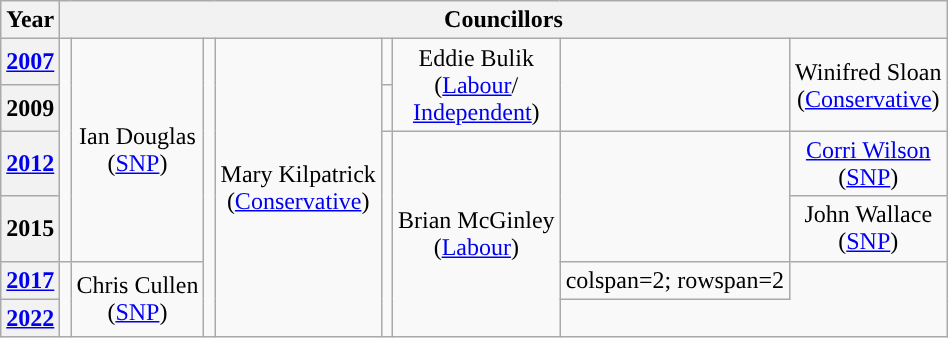<table class="wikitable" style="text-align:center">
<tr>
<th>Year</th>
<th colspan=8>Councillors</th>
</tr>
<tr>
<th><a href='#'>2007</a></th>
<td rowspan=4; style="background-color: "></td>
<td rowspan=4>Ian Douglas<br>(<a href='#'>SNP</a>)</td>
<td rowspan=6; style="background-color: "></td>
<td rowspan=6>Mary Kilpatrick<br>(<a href='#'>Conservative</a>)</td>
<td style="background-color: "></td>
<td rowspan=2>Eddie Bulik<br>(<a href='#'>Labour</a>/<br><a href='#'>Independent</a>)</td>
<td rowspan=2; style="background-color: "></td>
<td rowspan=2>Winifred Sloan<br>(<a href='#'>Conservative</a>)</td>
</tr>
<tr>
<th>2009</th>
<td style="background-color: "></td>
</tr>
<tr>
<th><a href='#'>2012</a></th>
<td rowspan=4; style="background-color: "></td>
<td rowspan=4>Brian McGinley<br>(<a href='#'>Labour</a>)</td>
<td rowspan=2; style="background-color: "></td>
<td><a href='#'>Corri Wilson</a><br>(<a href='#'>SNP</a>)</td>
</tr>
<tr>
<th>2015</th>
<td>John Wallace<br>(<a href='#'>SNP</a>)</td>
</tr>
<tr>
<th><a href='#'>2017</a></th>
<td rowspan=2; style="background-color: "></td>
<td rowspan=2>Chris Cullen<br>(<a href='#'>SNP</a>)</td>
<td>colspan=2; rowspan=2 </td>
</tr>
<tr>
<th><a href='#'>2022</a></th>
</tr>
</table>
